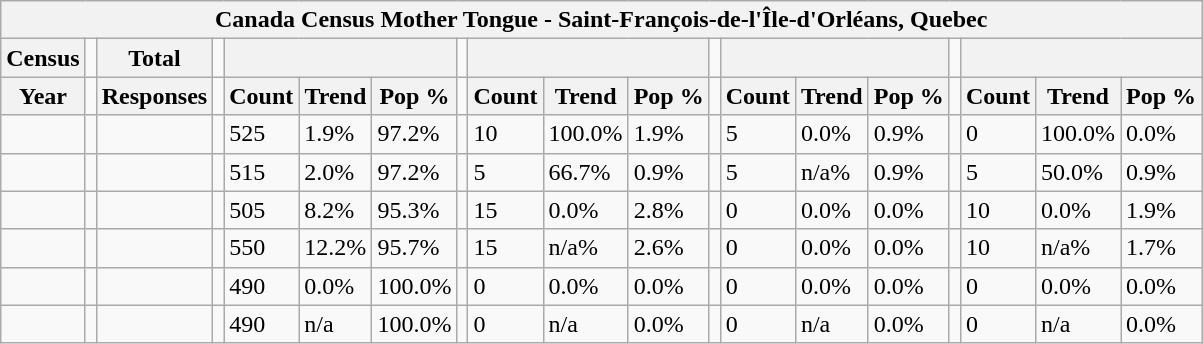<table class="wikitable">
<tr>
<th colspan="19">Canada Census Mother Tongue - Saint-François-de-l'Île-d'Orléans, Quebec</th>
</tr>
<tr>
<th>Census</th>
<td></td>
<th>Total</th>
<td colspan="1"></td>
<th colspan="3"></th>
<td colspan="1"></td>
<th colspan="3"></th>
<td colspan="1"></td>
<th colspan="3"></th>
<td colspan="1"></td>
<th colspan="3"></th>
</tr>
<tr>
<th>Year</th>
<td></td>
<th>Responses</th>
<td></td>
<th>Count</th>
<th>Trend</th>
<th>Pop %</th>
<td></td>
<th>Count</th>
<th>Trend</th>
<th>Pop %</th>
<td></td>
<th>Count</th>
<th>Trend</th>
<th>Pop %</th>
<td></td>
<th>Count</th>
<th>Trend</th>
<th>Pop %</th>
</tr>
<tr>
<td></td>
<td></td>
<td></td>
<td></td>
<td>525</td>
<td> 1.9%</td>
<td>97.2%</td>
<td></td>
<td>10</td>
<td> 100.0%</td>
<td>1.9%</td>
<td></td>
<td>5</td>
<td> 0.0%</td>
<td>0.9%</td>
<td></td>
<td>0</td>
<td> 100.0%</td>
<td>0.0%</td>
</tr>
<tr>
<td></td>
<td></td>
<td></td>
<td></td>
<td>515</td>
<td> 2.0%</td>
<td>97.2%</td>
<td></td>
<td>5</td>
<td> 66.7%</td>
<td>0.9%</td>
<td></td>
<td>5</td>
<td> n/a%</td>
<td>0.9%</td>
<td></td>
<td>5</td>
<td> 50.0%</td>
<td>0.9%</td>
</tr>
<tr>
<td></td>
<td></td>
<td></td>
<td></td>
<td>505</td>
<td> 8.2%</td>
<td>95.3%</td>
<td></td>
<td>15</td>
<td> 0.0%</td>
<td>2.8%</td>
<td></td>
<td>0</td>
<td> 0.0%</td>
<td>0.0%</td>
<td></td>
<td>10</td>
<td> 0.0%</td>
<td>1.9%</td>
</tr>
<tr>
<td></td>
<td></td>
<td></td>
<td></td>
<td>550</td>
<td> 12.2%</td>
<td>95.7%</td>
<td></td>
<td>15</td>
<td> n/a%</td>
<td>2.6%</td>
<td></td>
<td>0</td>
<td> 0.0%</td>
<td>0.0%</td>
<td></td>
<td>10</td>
<td> n/a%</td>
<td>1.7%</td>
</tr>
<tr>
<td></td>
<td></td>
<td></td>
<td></td>
<td>490</td>
<td> 0.0%</td>
<td>100.0%</td>
<td></td>
<td>0</td>
<td> 0.0%</td>
<td>0.0%</td>
<td></td>
<td>0</td>
<td> 0.0%</td>
<td>0.0%</td>
<td></td>
<td>0</td>
<td> 0.0%</td>
<td>0.0%</td>
</tr>
<tr>
<td></td>
<td></td>
<td></td>
<td></td>
<td>490</td>
<td>n/a</td>
<td>100.0%</td>
<td></td>
<td>0</td>
<td>n/a</td>
<td>0.0%</td>
<td></td>
<td>0</td>
<td>n/a</td>
<td>0.0%</td>
<td></td>
<td>0</td>
<td>n/a</td>
<td>0.0%</td>
</tr>
</table>
